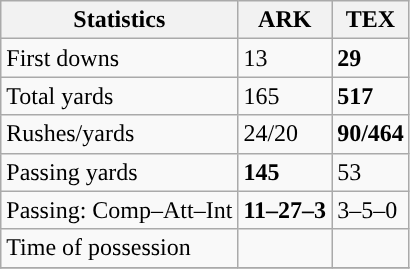<table class="wikitable" style="float: left;">
<tr>
<th>Statistics</th>
<th>ARK</th>
<th>TEX</th>
</tr>
<tr>
<td>First downs</td>
<td>13</td>
<td><strong>29</strong></td>
</tr>
<tr>
<td>Total yards</td>
<td>165</td>
<td><strong>517</strong></td>
</tr>
<tr>
<td>Rushes/yards</td>
<td>24/20</td>
<td><strong>90/464</strong></td>
</tr>
<tr>
<td>Passing yards</td>
<td><strong>145</strong></td>
<td>53</td>
</tr>
<tr>
<td>Passing: Comp–Att–Int</td>
<td><strong>11–27–3</strong></td>
<td>3–5–0</td>
</tr>
<tr>
<td>Time of possession</td>
<td></td>
<td></td>
</tr>
<tr>
</tr>
</table>
